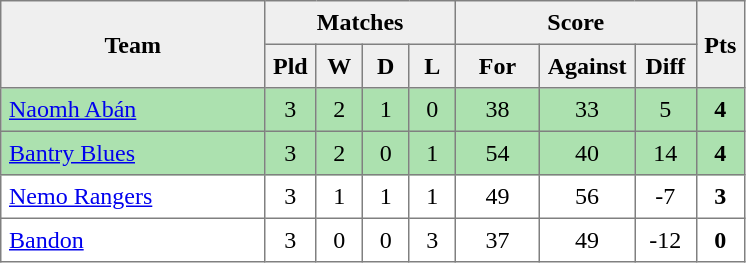<table style=border-collapse:collapse border=1 cellspacing=0 cellpadding=5>
<tr align=center bgcolor=#efefef>
<th rowspan=2 width=165>Team</th>
<th colspan=4>Matches</th>
<th colspan=3>Score</th>
<th rowspan=2width=20>Pts</th>
</tr>
<tr align=center bgcolor=#efefef>
<th width=20>Pld</th>
<th width=20>W</th>
<th width=20>D</th>
<th width=20>L</th>
<th width=45>For</th>
<th width=45>Against</th>
<th width=30>Diff</th>
</tr>
<tr align=center style="background:#ACE1AF;">
<td style="text-align:left;"><a href='#'>Naomh Abán</a></td>
<td>3</td>
<td>2</td>
<td>1</td>
<td>0</td>
<td>38</td>
<td>33</td>
<td>5</td>
<td><strong>4</strong></td>
</tr>
<tr align=center style="background:#ACE1AF;">
<td style="text-align:left;"><a href='#'>Bantry Blues</a></td>
<td>3</td>
<td>2</td>
<td>0</td>
<td>1</td>
<td>54</td>
<td>40</td>
<td>14</td>
<td><strong>4</strong></td>
</tr>
<tr align=center>
<td style="text-align:left;"><a href='#'>Nemo Rangers</a></td>
<td>3</td>
<td>1</td>
<td>1</td>
<td>1</td>
<td>49</td>
<td>56</td>
<td>-7</td>
<td><strong>3</strong></td>
</tr>
<tr align=center>
<td style="text-align:left;"><a href='#'>Bandon</a></td>
<td>3</td>
<td>0</td>
<td>0</td>
<td>3</td>
<td>37</td>
<td>49</td>
<td>-12</td>
<td><strong>0</strong></td>
</tr>
</table>
